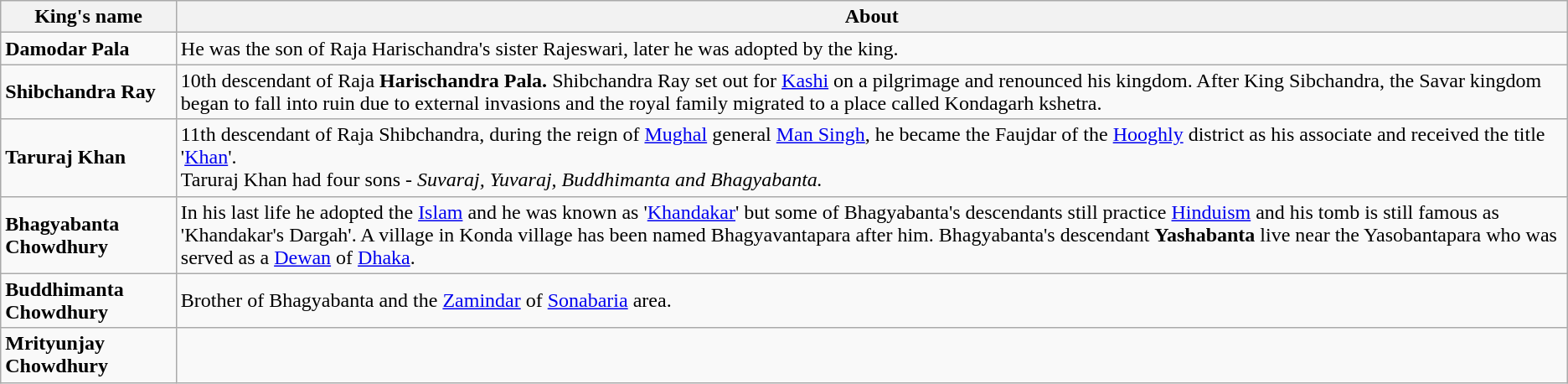<table class="wikitable">
<tr>
<th>King's name</th>
<th>About</th>
</tr>
<tr>
<td><strong>Damodar Pala</strong></td>
<td>He was the son of Raja Harischandra's sister Rajeswari, later he was adopted by the king.</td>
</tr>
<tr>
<td><strong>Shibchandra Ray</strong></td>
<td>10th descendant of Raja <strong>Harischandra Pala.</strong> Shibchandra Ray set out for <a href='#'>Kashi</a> on a pilgrimage and renounced his kingdom. After King Sibchandra, the Savar kingdom began to fall into ruin due to external invasions and the royal family migrated to a place called Kondagarh kshetra.</td>
</tr>
<tr>
<td><strong>Taruraj Khan</strong></td>
<td>11th descendant of Raja Shibchandra, during the reign of <a href='#'>Mughal</a> general <a href='#'>Man Singh</a>, he became the Faujdar of the <a href='#'>Hooghly</a> district as his associate and received the title '<a href='#'>Khan</a>'.<br>Taruraj Khan had four sons - <em>Suvaraj, Yuvaraj, Buddhimanta and Bhagyabanta.</em></td>
</tr>
<tr>
<td><strong>Bhagyabanta Chowdhury</strong></td>
<td>In his last life he adopted the <a href='#'>Islam</a> and he was known as '<a href='#'>Khandakar</a>' but some of Bhagyabanta's descendants still practice <a href='#'>Hinduism</a> and his tomb is still famous as 'Khandakar's Dargah'. A village in Konda village has been named Bhagyavantapara after him. Bhagyabanta's descendant <strong>Yashabanta</strong> live near the Yasobantapara who was served as a <a href='#'>Dewan</a> of <a href='#'>Dhaka</a>.</td>
</tr>
<tr>
<td><strong>Buddhimanta Chowdhury</strong></td>
<td>Brother of Bhagyabanta and the <a href='#'>Zamindar</a> of <a href='#'>Sonabaria</a> area.</td>
</tr>
<tr>
<td><strong>Mrityunjay Chowdhury</strong></td>
<td></td>
</tr>
</table>
